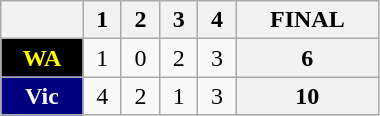<table class=wikitable style="width:20%;15%;15%;15%;15%;20%">
<tr>
<th></th>
<th>1</th>
<th>2</th>
<th>3</th>
<th>4</th>
<th>FINAL</th>
</tr>
<tr>
<th style="background:black; color:yellow">WA</th>
<td align=center>1</td>
<td align=center>0</td>
<td align=center>2</td>
<td align=center>3</td>
<th>6</th>
</tr>
<tr>
<th style="background:navy; color:white">Vic</th>
<td align=center>4</td>
<td align=center>2</td>
<td align=center>1</td>
<td align=center>3</td>
<th>10</th>
</tr>
</table>
